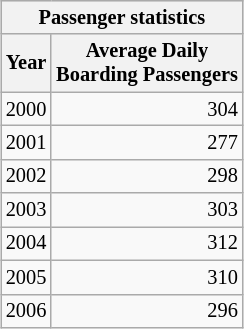<table class="wikitable" style="margin: 1em 0.2em; text-align: center; font-size: 85%;">
<tr style="background: #ddd;">
<th colspan="2">Passenger statistics</th>
</tr>
<tr>
<th>Year</th>
<th>Average Daily <br> Boarding Passengers</th>
</tr>
<tr>
<td>2000</td>
<td style="text-align:right;">304</td>
</tr>
<tr>
<td>2001</td>
<td style="text-align:right;">277</td>
</tr>
<tr>
<td>2002</td>
<td style="text-align:right;">298</td>
</tr>
<tr>
<td>2003</td>
<td style="text-align:right;">303</td>
</tr>
<tr>
<td>2004</td>
<td style="text-align:right;">312</td>
</tr>
<tr>
<td>2005</td>
<td style="text-align:right;">310</td>
</tr>
<tr>
<td>2006</td>
<td style="text-align:right;">296</td>
</tr>
</table>
